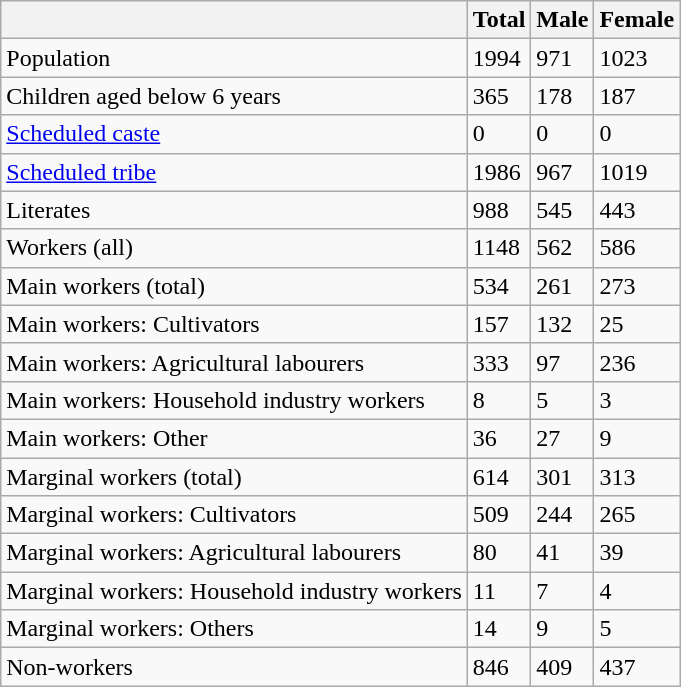<table class="wikitable sortable">
<tr>
<th></th>
<th>Total</th>
<th>Male</th>
<th>Female</th>
</tr>
<tr>
<td>Population</td>
<td>1994</td>
<td>971</td>
<td>1023</td>
</tr>
<tr>
<td>Children aged below 6 years</td>
<td>365</td>
<td>178</td>
<td>187</td>
</tr>
<tr>
<td><a href='#'>Scheduled caste</a></td>
<td>0</td>
<td>0</td>
<td>0</td>
</tr>
<tr>
<td><a href='#'>Scheduled tribe</a></td>
<td>1986</td>
<td>967</td>
<td>1019</td>
</tr>
<tr>
<td>Literates</td>
<td>988</td>
<td>545</td>
<td>443</td>
</tr>
<tr>
<td>Workers (all)</td>
<td>1148</td>
<td>562</td>
<td>586</td>
</tr>
<tr>
<td>Main workers (total)</td>
<td>534</td>
<td>261</td>
<td>273</td>
</tr>
<tr>
<td>Main workers: Cultivators</td>
<td>157</td>
<td>132</td>
<td>25</td>
</tr>
<tr>
<td>Main workers: Agricultural labourers</td>
<td>333</td>
<td>97</td>
<td>236</td>
</tr>
<tr>
<td>Main workers: Household industry workers</td>
<td>8</td>
<td>5</td>
<td>3</td>
</tr>
<tr>
<td>Main workers: Other</td>
<td>36</td>
<td>27</td>
<td>9</td>
</tr>
<tr>
<td>Marginal workers (total)</td>
<td>614</td>
<td>301</td>
<td>313</td>
</tr>
<tr>
<td>Marginal workers: Cultivators</td>
<td>509</td>
<td>244</td>
<td>265</td>
</tr>
<tr>
<td>Marginal workers: Agricultural labourers</td>
<td>80</td>
<td>41</td>
<td>39</td>
</tr>
<tr>
<td>Marginal workers: Household industry workers</td>
<td>11</td>
<td>7</td>
<td>4</td>
</tr>
<tr>
<td>Marginal workers: Others</td>
<td>14</td>
<td>9</td>
<td>5</td>
</tr>
<tr>
<td>Non-workers</td>
<td>846</td>
<td>409</td>
<td>437</td>
</tr>
</table>
